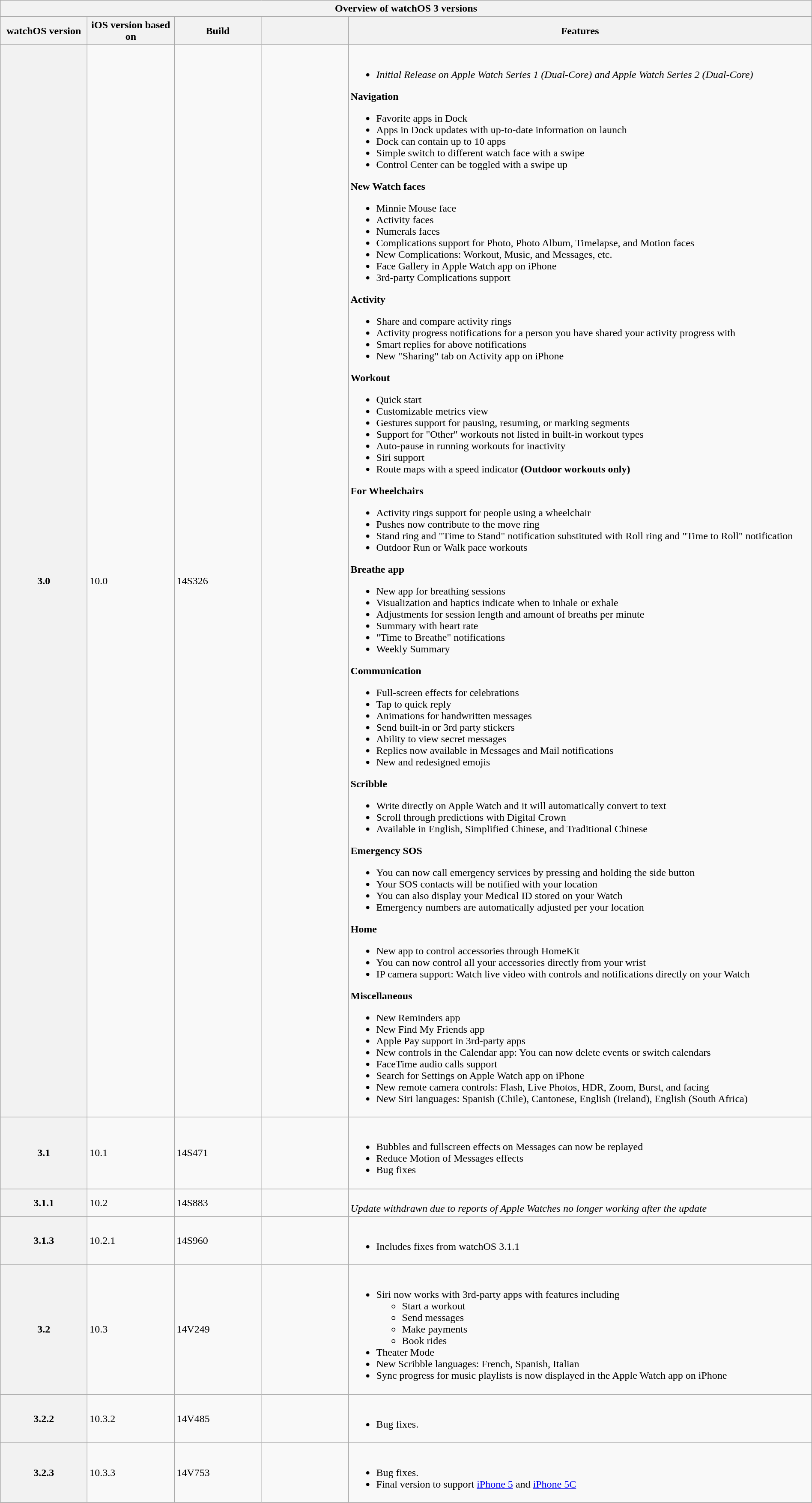<table class="wikitable mw-collapsible mw-collapsed" style="width:100%;">
<tr>
<th colspan="5">Overview of watchOS 3 versions</th>
</tr>
<tr>
<th style="width:8em;">watchOS version</th>
<th style="width:8em;">iOS version based on</th>
<th style="width:8em;">Build</th>
<th style="width:8em;"></th>
<th>Features</th>
</tr>
<tr>
<th>3.0</th>
<td>10.0</td>
<td>14S326</td>
<td></td>
<td><br><ul><li><em>Initial Release on Apple Watch Series 1 (Dual-Core) and Apple Watch Series 2 (Dual-Core)</em></li></ul><strong>Navigation</strong><ul><li>Favorite apps in Dock</li><li>Apps in Dock updates with up-to-date information on launch</li><li>Dock can contain up to 10 apps</li><li>Simple switch to different watch face with a swipe</li><li>Control Center can be toggled with a swipe up</li></ul><strong>New Watch faces</strong><ul><li>Minnie Mouse face</li><li>Activity faces</li><li>Numerals faces</li><li>Complications support for Photo, Photo Album, Timelapse, and Motion faces</li><li>New Complications: Workout, Music, and Messages, etc.</li><li>Face Gallery in Apple Watch app on iPhone</li><li>3rd-party Complications support</li></ul><strong>Activity</strong><ul><li>Share and compare activity rings</li><li>Activity progress notifications for a person you have shared your activity progress with</li><li>Smart replies for above notifications</li><li>New "Sharing" tab on Activity app on iPhone</li></ul><strong>Workout</strong><ul><li>Quick start</li><li>Customizable metrics view</li><li>Gestures support for pausing, resuming, or marking segments</li><li>Support for "Other" workouts not listed in built-in workout types</li><li>Auto-pause in running workouts for inactivity</li><li>Siri support</li><li>Route maps with a speed indicator <strong>(Outdoor workouts only)</strong></li></ul><strong>For Wheelchairs</strong><ul><li>Activity rings support for people using a wheelchair</li><li>Pushes now contribute to the move ring</li><li>Stand ring and "Time to Stand" notification substituted with Roll ring and "Time to Roll" notification</li><li>Outdoor Run or Walk pace workouts</li></ul><strong>Breathe app</strong><ul><li>New app for breathing sessions</li><li>Visualization and haptics indicate when to inhale or exhale</li><li>Adjustments for session length and amount of breaths per minute</li><li>Summary with heart rate</li><li>"Time to Breathe" notifications</li><li>Weekly Summary</li></ul><strong>Communication</strong><ul><li>Full-screen effects for celebrations</li><li>Tap to quick reply</li><li>Animations for handwritten messages</li><li>Send built-in or 3rd party stickers</li><li>Ability to view secret messages</li><li>Replies now available in Messages and Mail notifications</li><li>New and redesigned emojis</li></ul><strong>Scribble</strong><ul><li>Write directly on Apple Watch and it will automatically convert to text</li><li>Scroll through predictions with Digital Crown</li><li>Available in English, Simplified Chinese, and Traditional Chinese</li></ul><strong>Emergency SOS</strong><ul><li>You can now call emergency services by pressing and holding the side button</li><li>Your SOS contacts will be notified with your location</li><li>You can also display your Medical ID stored on your Watch</li><li>Emergency numbers are automatically adjusted per your location</li></ul><strong>Home</strong><ul><li>New app to control accessories through HomeKit</li><li>You can now control all your accessories directly from your wrist</li><li>IP camera support: Watch live video with controls and notifications directly on your Watch</li></ul><strong>Miscellaneous</strong><ul><li>New Reminders app</li><li>New Find My Friends app</li><li>Apple Pay support in 3rd-party apps</li><li>New controls in the Calendar app: You can now delete events or switch calendars</li><li>FaceTime audio calls support</li><li>Search for Settings on Apple Watch app on iPhone</li><li>New remote camera controls: Flash, Live Photos, HDR, Zoom, Burst, and facing</li><li>New Siri languages: Spanish (Chile), Cantonese, English (Ireland), English (South Africa)</li></ul></td>
</tr>
<tr>
<th>3.1</th>
<td>10.1</td>
<td>14S471</td>
<td></td>
<td><br><ul><li>Bubbles and fullscreen effects on Messages can now be replayed</li><li>Reduce Motion of Messages effects</li><li>Bug fixes</li></ul></td>
</tr>
<tr>
<th>3.1.1</th>
<td>10.2</td>
<td>14S883</td>
<td></td>
<td><br><em>Update withdrawn due to reports of Apple Watches no longer working after the update</em></td>
</tr>
<tr>
<th>3.1.3</th>
<td>10.2.1</td>
<td>14S960</td>
<td></td>
<td><br><ul><li>Includes fixes from watchOS 3.1.1</li></ul></td>
</tr>
<tr>
<th>3.2</th>
<td>10.3</td>
<td>14V249</td>
<td></td>
<td><br><ul><li>Siri now works with 3rd-party apps with features including<ul><li>Start a workout</li><li>Send messages</li><li>Make payments</li><li>Book rides</li></ul></li><li>Theater Mode</li><li>New Scribble languages: French, Spanish, Italian</li><li>Sync progress for music playlists is now displayed in the Apple Watch app on iPhone</li></ul></td>
</tr>
<tr>
<th>3.2.2</th>
<td>10.3.2</td>
<td>14V485</td>
<td></td>
<td><br><ul><li>Bug fixes.</li></ul></td>
</tr>
<tr>
<th>3.2.3</th>
<td>10.3.3</td>
<td>14V753</td>
<td></td>
<td><br><ul><li>Bug fixes.</li><li>Final version to support <a href='#'>iPhone 5</a> and <a href='#'>iPhone 5C</a></li></ul></td>
</tr>
</table>
